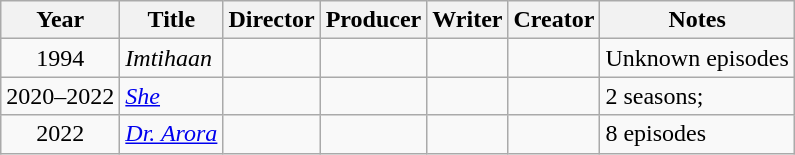<table class="wikitable sortable">
<tr>
<th>Year</th>
<th>Title</th>
<th>Director</th>
<th>Producer</th>
<th>Writer</th>
<th>Creator</th>
<th class="unsortable">Notes</th>
</tr>
<tr>
<td style="text-align:center;">1994</td>
<td><em>Imtihaan</em></td>
<td></td>
<td></td>
<td></td>
<td></td>
<td>Unknown episodes</td>
</tr>
<tr>
<td style="text-align:center;">2020–2022</td>
<td><em><a href='#'>She</a></em></td>
<td></td>
<td></td>
<td></td>
<td></td>
<td>2 seasons; </td>
</tr>
<tr>
<td style="text-align:center;">2022</td>
<td><em><a href='#'>Dr. Arora</a></em></td>
<td></td>
<td></td>
<td></td>
<td></td>
<td>8 episodes</td>
</tr>
</table>
